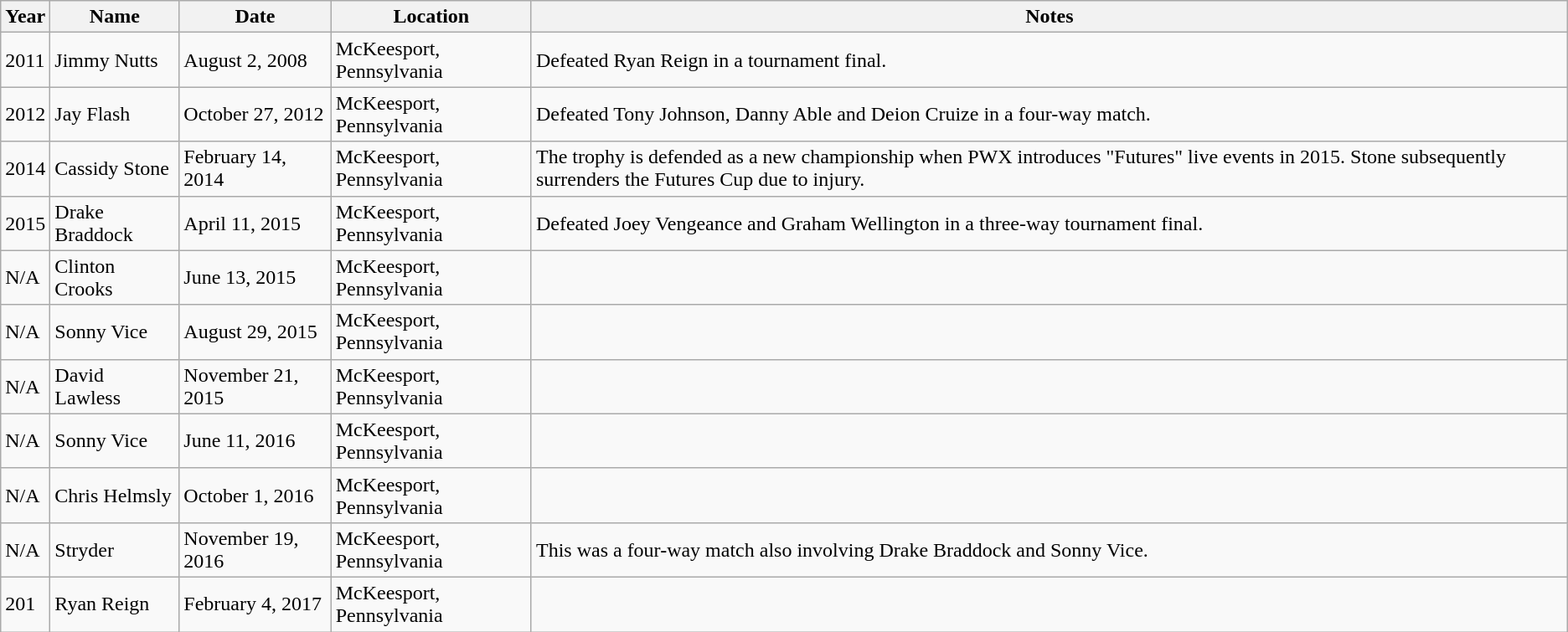<table class="wikitable">
<tr>
<th>Year</th>
<th>Name</th>
<th>Date</th>
<th>Location</th>
<th>Notes</th>
</tr>
<tr>
<td>2011</td>
<td>Jimmy Nutts</td>
<td>August 2, 2008</td>
<td>McKeesport, Pennsylvania</td>
<td>Defeated Ryan Reign in a tournament final.</td>
</tr>
<tr>
<td>2012</td>
<td>Jay Flash</td>
<td>October 27, 2012</td>
<td>McKeesport, Pennsylvania</td>
<td>Defeated Tony Johnson, Danny Able and Deion Cruize in a four-way match.</td>
</tr>
<tr>
<td>2014</td>
<td>Cassidy Stone</td>
<td>February 14, 2014</td>
<td>McKeesport, Pennsylvania</td>
<td>The trophy is defended as a new championship when PWX introduces "Futures" live events in 2015. Stone subsequently surrenders the Futures Cup due to injury.</td>
</tr>
<tr>
<td>2015</td>
<td>Drake Braddock</td>
<td>April 11, 2015</td>
<td>McKeesport, Pennsylvania</td>
<td>Defeated Joey Vengeance and Graham Wellington in a three-way tournament final.</td>
</tr>
<tr>
<td>N/A</td>
<td>Clinton Crooks</td>
<td>June 13, 2015</td>
<td>McKeesport, Pennsylvania</td>
<td></td>
</tr>
<tr>
<td>N/A</td>
<td>Sonny Vice</td>
<td>August 29, 2015</td>
<td>McKeesport, Pennsylvania</td>
<td></td>
</tr>
<tr>
<td>N/A</td>
<td>David Lawless</td>
<td>November 21, 2015</td>
<td>McKeesport, Pennsylvania</td>
<td></td>
</tr>
<tr>
<td>N/A</td>
<td>Sonny Vice</td>
<td>June 11, 2016</td>
<td>McKeesport, Pennsylvania</td>
<td></td>
</tr>
<tr>
<td>N/A</td>
<td>Chris Helmsly</td>
<td>October 1, 2016</td>
<td>McKeesport, Pennsylvania</td>
<td></td>
</tr>
<tr>
<td>N/A</td>
<td>Stryder</td>
<td>November 19, 2016</td>
<td>McKeesport, Pennsylvania</td>
<td>This was a four-way match also involving Drake Braddock and Sonny Vice.</td>
</tr>
<tr>
<td>201</td>
<td>Ryan Reign</td>
<td>February 4, 2017</td>
<td>McKeesport, Pennsylvania</td>
<td></td>
</tr>
</table>
